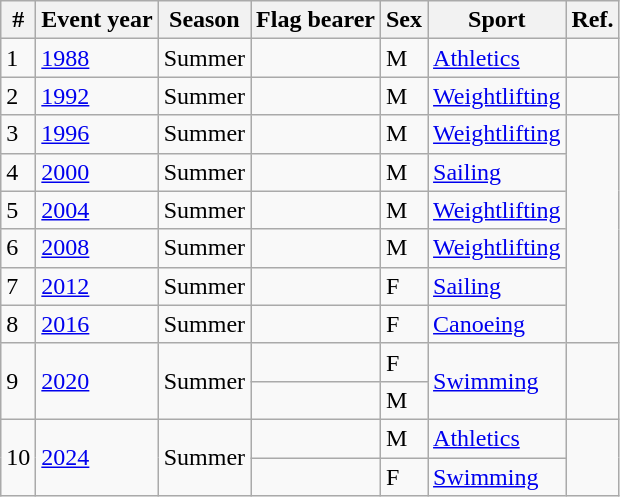<table class="wikitable sortable">
<tr>
<th>#</th>
<th>Event year</th>
<th>Season</th>
<th>Flag bearer</th>
<th>Sex</th>
<th>Sport</th>
<th>Ref.</th>
</tr>
<tr>
<td>1</td>
<td><a href='#'>1988</a></td>
<td>Summer</td>
<td></td>
<td>M</td>
<td><a href='#'>Athletics</a></td>
<td></td>
</tr>
<tr>
<td>2</td>
<td><a href='#'>1992</a></td>
<td>Summer</td>
<td></td>
<td>M</td>
<td><a href='#'>Weightlifting</a></td>
<td></td>
</tr>
<tr>
<td>3</td>
<td><a href='#'>1996</a></td>
<td>Summer</td>
<td></td>
<td>M</td>
<td><a href='#'>Weightlifting</a></td>
<td rowspan=6></td>
</tr>
<tr>
<td>4</td>
<td><a href='#'>2000</a></td>
<td>Summer</td>
<td></td>
<td>M</td>
<td><a href='#'>Sailing</a></td>
</tr>
<tr>
<td>5</td>
<td><a href='#'>2004</a></td>
<td>Summer</td>
<td></td>
<td>M</td>
<td><a href='#'>Weightlifting</a></td>
</tr>
<tr>
<td>6</td>
<td><a href='#'>2008</a></td>
<td>Summer</td>
<td></td>
<td>M</td>
<td><a href='#'>Weightlifting</a></td>
</tr>
<tr>
<td>7</td>
<td><a href='#'>2012</a></td>
<td>Summer</td>
<td></td>
<td>F</td>
<td><a href='#'>Sailing</a></td>
</tr>
<tr>
<td>8</td>
<td><a href='#'>2016</a></td>
<td>Summer</td>
<td></td>
<td>F</td>
<td><a href='#'>Canoeing</a></td>
</tr>
<tr>
<td rowspan=2>9</td>
<td rowspan=2><a href='#'>2020</a></td>
<td rowspan=2>Summer</td>
<td></td>
<td>F</td>
<td rowspan=2><a href='#'>Swimming</a></td>
<td rowspan=2></td>
</tr>
<tr>
<td></td>
<td>M</td>
</tr>
<tr>
<td rowspan=2>10</td>
<td rowspan=2><a href='#'>2024</a></td>
<td rowspan=2>Summer</td>
<td></td>
<td>M</td>
<td><a href='#'>Athletics</a></td>
<td rowspan=2></td>
</tr>
<tr>
<td></td>
<td>F</td>
<td><a href='#'>Swimming</a></td>
</tr>
</table>
